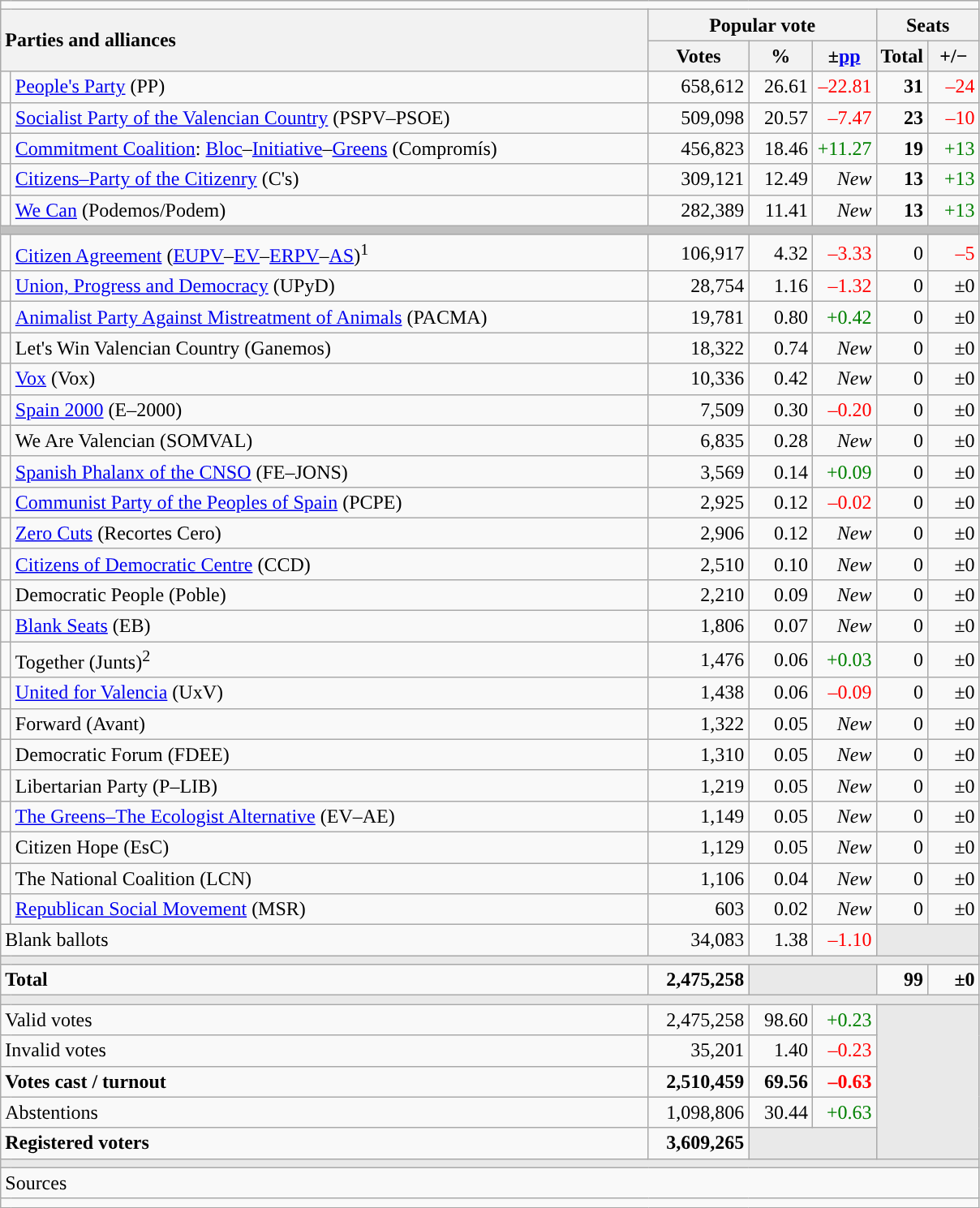<table class="wikitable" style="text-align:right;">
<tr>
<td colspan="7"></td>
</tr>
<tr>
<th style="text-align:left;" rowspan="2" colspan="2" width="525">Parties and alliances</th>
<th colspan="3">Popular vote</th>
<th colspan="2">Seats</th>
</tr>
<tr>
<th width="75">Votes</th>
<th width="45">%</th>
<th width="45">±<a href='#'>pp</a></th>
<th width="35">Total</th>
<th width="35">+/−</th>
</tr>
<tr>
<td width="1" style="color:inherit;background:"></td>
<td align="left"><a href='#'>People's Party</a> (PP)</td>
<td>658,612</td>
<td>26.61</td>
<td style="color:red;">–22.81</td>
<td><strong>31</strong></td>
<td style="color:red;">–24</td>
</tr>
<tr>
<td style="color:inherit;background:"></td>
<td align="left"><a href='#'>Socialist Party of the Valencian Country</a> (PSPV–PSOE)</td>
<td>509,098</td>
<td>20.57</td>
<td style="color:red;">–7.47</td>
<td><strong>23</strong></td>
<td style="color:red;">–10</td>
</tr>
<tr>
<td style="color:inherit;background:"></td>
<td align="left"><a href='#'>Commitment Coalition</a>: <a href='#'>Bloc</a>–<a href='#'>Initiative</a>–<a href='#'>Greens</a> (Compromís)</td>
<td>456,823</td>
<td>18.46</td>
<td style="color:green;">+11.27</td>
<td><strong>19</strong></td>
<td style="color:green;">+13</td>
</tr>
<tr>
<td style="color:inherit;background:"></td>
<td align="left"><a href='#'>Citizens–Party of the Citizenry</a> (C's)</td>
<td>309,121</td>
<td>12.49</td>
<td><em>New</em></td>
<td><strong>13</strong></td>
<td style="color:green;">+13</td>
</tr>
<tr>
<td style="color:inherit;background:"></td>
<td align="left"><a href='#'>We Can</a> (Podemos/Podem)</td>
<td>282,389</td>
<td>11.41</td>
<td><em>New</em></td>
<td><strong>13</strong></td>
<td style="color:green;">+13</td>
</tr>
<tr>
<td colspan="7" bgcolor="#C0C0C0"></td>
</tr>
<tr>
<td style="color:inherit;background:"></td>
<td align="left"><a href='#'>Citizen Agreement</a> (<a href='#'>EUPV</a>–<a href='#'>EV</a>–<a href='#'>ERPV</a>–<a href='#'>AS</a>)<sup>1</sup></td>
<td>106,917</td>
<td>4.32</td>
<td style="color:red;">–3.33</td>
<td>0</td>
<td style="color:red;">–5</td>
</tr>
<tr>
<td style="color:inherit;background:"></td>
<td align="left"><a href='#'>Union, Progress and Democracy</a> (UPyD)</td>
<td>28,754</td>
<td>1.16</td>
<td style="color:red;">–1.32</td>
<td>0</td>
<td>±0</td>
</tr>
<tr>
<td style="color:inherit;background:"></td>
<td align="left"><a href='#'>Animalist Party Against Mistreatment of Animals</a> (PACMA)</td>
<td>19,781</td>
<td>0.80</td>
<td style="color:green;">+0.42</td>
<td>0</td>
<td>±0</td>
</tr>
<tr>
<td style="color:inherit;background:"></td>
<td align="left">Let's Win Valencian Country (Ganemos)</td>
<td>18,322</td>
<td>0.74</td>
<td><em>New</em></td>
<td>0</td>
<td>±0</td>
</tr>
<tr>
<td style="color:inherit;background:"></td>
<td align="left"><a href='#'>Vox</a> (Vox)</td>
<td>10,336</td>
<td>0.42</td>
<td><em>New</em></td>
<td>0</td>
<td>±0</td>
</tr>
<tr>
<td style="color:inherit;background:"></td>
<td align="left"><a href='#'>Spain 2000</a> (E–2000)</td>
<td>7,509</td>
<td>0.30</td>
<td style="color:red;">–0.20</td>
<td>0</td>
<td>±0</td>
</tr>
<tr>
<td style="color:inherit;background:"></td>
<td align="left">We Are Valencian (SOMVAL)</td>
<td>6,835</td>
<td>0.28</td>
<td><em>New</em></td>
<td>0</td>
<td>±0</td>
</tr>
<tr>
<td style="color:inherit;background:"></td>
<td align="left"><a href='#'>Spanish Phalanx of the CNSO</a> (FE–JONS)</td>
<td>3,569</td>
<td>0.14</td>
<td style="color:green;">+0.09</td>
<td>0</td>
<td>±0</td>
</tr>
<tr>
<td style="color:inherit;background:"></td>
<td align="left"><a href='#'>Communist Party of the Peoples of Spain</a> (PCPE)</td>
<td>2,925</td>
<td>0.12</td>
<td style="color:red;">–0.02</td>
<td>0</td>
<td>±0</td>
</tr>
<tr>
<td style="color:inherit;background:"></td>
<td align="left"><a href='#'>Zero Cuts</a> (Recortes Cero)</td>
<td>2,906</td>
<td>0.12</td>
<td><em>New</em></td>
<td>0</td>
<td>±0</td>
</tr>
<tr>
<td style="color:inherit;background:"></td>
<td align="left"><a href='#'>Citizens of Democratic Centre</a> (CCD)</td>
<td>2,510</td>
<td>0.10</td>
<td><em>New</em></td>
<td>0</td>
<td>±0</td>
</tr>
<tr>
<td style="color:inherit;background:"></td>
<td align="left">Democratic People (Poble)</td>
<td>2,210</td>
<td>0.09</td>
<td><em>New</em></td>
<td>0</td>
<td>±0</td>
</tr>
<tr>
<td style="color:inherit;background:"></td>
<td align="left"><a href='#'>Blank Seats</a> (EB)</td>
<td>1,806</td>
<td>0.07</td>
<td><em>New</em></td>
<td>0</td>
<td>±0</td>
</tr>
<tr>
<td style="color:inherit;background:"></td>
<td align="left">Together (Junts)<sup>2</sup></td>
<td>1,476</td>
<td>0.06</td>
<td style="color:green;">+0.03</td>
<td>0</td>
<td>±0</td>
</tr>
<tr>
<td style="color:inherit;background:"></td>
<td align="left"><a href='#'>United for Valencia</a> (UxV)</td>
<td>1,438</td>
<td>0.06</td>
<td style="color:red;">–0.09</td>
<td>0</td>
<td>±0</td>
</tr>
<tr>
<td style="color:inherit;background:"></td>
<td align="left">Forward (Avant)</td>
<td>1,322</td>
<td>0.05</td>
<td><em>New</em></td>
<td>0</td>
<td>±0</td>
</tr>
<tr>
<td style="color:inherit;background:"></td>
<td align="left">Democratic Forum (FDEE)</td>
<td>1,310</td>
<td>0.05</td>
<td><em>New</em></td>
<td>0</td>
<td>±0</td>
</tr>
<tr>
<td style="color:inherit;background:"></td>
<td align="left">Libertarian Party (P–LIB)</td>
<td>1,219</td>
<td>0.05</td>
<td><em>New</em></td>
<td>0</td>
<td>±0</td>
</tr>
<tr>
<td style="color:inherit;background:"></td>
<td align="left"><a href='#'>The Greens–The Ecologist Alternative</a> (EV–AE)</td>
<td>1,149</td>
<td>0.05</td>
<td><em>New</em></td>
<td>0</td>
<td>±0</td>
</tr>
<tr>
<td style="color:inherit;background:"></td>
<td align="left">Citizen Hope (EsC)</td>
<td>1,129</td>
<td>0.05</td>
<td><em>New</em></td>
<td>0</td>
<td>±0</td>
</tr>
<tr>
<td style="color:inherit;background:"></td>
<td align="left">The National Coalition (LCN)</td>
<td>1,106</td>
<td>0.04</td>
<td><em>New</em></td>
<td>0</td>
<td>±0</td>
</tr>
<tr>
<td style="color:inherit;background:"></td>
<td align="left"><a href='#'>Republican Social Movement</a> (MSR)</td>
<td>603</td>
<td>0.02</td>
<td><em>New</em></td>
<td>0</td>
<td>±0</td>
</tr>
<tr>
<td align="left" colspan="2">Blank ballots</td>
<td>34,083</td>
<td>1.38</td>
<td style="color:red;">–1.10</td>
<td bgcolor="#E9E9E9" colspan="2"></td>
</tr>
<tr>
<td colspan="7" bgcolor="#E9E9E9"></td>
</tr>
<tr style="font-weight:bold;">
<td align="left" colspan="2">Total</td>
<td>2,475,258</td>
<td bgcolor="#E9E9E9" colspan="2"></td>
<td>99</td>
<td>±0</td>
</tr>
<tr>
<td colspan="7" bgcolor="#E9E9E9"></td>
</tr>
<tr>
<td align="left" colspan="2">Valid votes</td>
<td>2,475,258</td>
<td>98.60</td>
<td style="color:green;">+0.23</td>
<td bgcolor="#E9E9E9" colspan="2" rowspan="5"></td>
</tr>
<tr>
<td align="left" colspan="2">Invalid votes</td>
<td>35,201</td>
<td>1.40</td>
<td style="color:red;">–0.23</td>
</tr>
<tr style="font-weight:bold;">
<td align="left" colspan="2">Votes cast / turnout</td>
<td>2,510,459</td>
<td>69.56</td>
<td style="color:red;">–0.63</td>
</tr>
<tr>
<td align="left" colspan="2">Abstentions</td>
<td>1,098,806</td>
<td>30.44</td>
<td style="color:green;">+0.63</td>
</tr>
<tr style="font-weight:bold;">
<td align="left" colspan="2">Registered voters</td>
<td>3,609,265</td>
<td bgcolor="#E9E9E9" colspan="2"></td>
</tr>
<tr>
<td colspan="7" bgcolor="#E9E9E9"></td>
</tr>
<tr>
<td align="left" colspan="7">Sources</td>
</tr>
<tr>
<td colspan="7" style="text-align:left; max-width:790px;"></td>
</tr>
</table>
